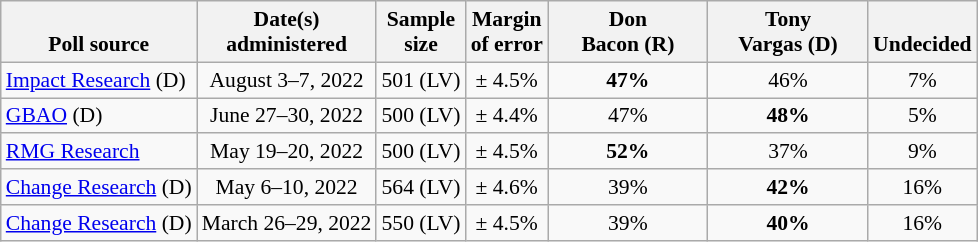<table class="wikitable" style="font-size:90%;text-align:center;">
<tr style="vertical-align:bottom">
<th>Poll source</th>
<th>Date(s)<br>administered</th>
<th>Sample<br>size</th>
<th>Margin<br>of error</th>
<th style="width:100px;">Don<br>Bacon (R)</th>
<th style="width:100px;">Tony<br>Vargas (D)</th>
<th>Undecided</th>
</tr>
<tr>
<td style="text-align:left;"><a href='#'>Impact Research</a> (D)</td>
<td>August 3–7, 2022</td>
<td>501 (LV)</td>
<td>± 4.5%</td>
<td><strong>47%</strong></td>
<td>46%</td>
<td>7%</td>
</tr>
<tr>
<td style="text-align:left;"><a href='#'>GBAO</a> (D)</td>
<td>June 27–30, 2022</td>
<td>500 (LV)</td>
<td>± 4.4%</td>
<td>47%</td>
<td><strong>48%</strong></td>
<td>5%</td>
</tr>
<tr>
<td style="text-align:left;"><a href='#'>RMG Research</a></td>
<td>May 19–20, 2022</td>
<td>500 (LV)</td>
<td>± 4.5%</td>
<td><strong>52%</strong></td>
<td>37%</td>
<td>9%</td>
</tr>
<tr>
<td style="text-align:left;"><a href='#'>Change Research</a> (D)</td>
<td>May 6–10, 2022</td>
<td>564 (LV)</td>
<td>± 4.6%</td>
<td>39%</td>
<td><strong>42%</strong></td>
<td>16%</td>
</tr>
<tr>
<td style="text-align:left;"><a href='#'>Change Research</a> (D)</td>
<td>March 26–29, 2022</td>
<td>550 (LV)</td>
<td>± 4.5%</td>
<td>39%</td>
<td><strong>40%</strong></td>
<td>16%</td>
</tr>
</table>
